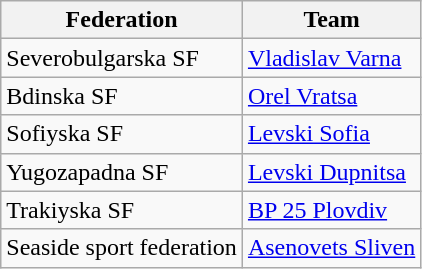<table class="wikitable " style="text-align:left;">
<tr>
<th>Federation</th>
<th>Team</th>
</tr>
<tr>
<td>Severobulgarska SF</td>
<td><a href='#'>Vladislav Varna</a></td>
</tr>
<tr>
<td>Bdinska SF</td>
<td><a href='#'>Orel Vratsa</a></td>
</tr>
<tr>
<td>Sofiyska SF</td>
<td><a href='#'>Levski Sofia</a></td>
</tr>
<tr>
<td>Yugozapadna SF</td>
<td><a href='#'>Levski Dupnitsa</a></td>
</tr>
<tr>
<td>Trakiyska SF</td>
<td><a href='#'>BP 25 Plovdiv</a></td>
</tr>
<tr>
<td>Seaside sport federation</td>
<td><a href='#'>Asenovets Sliven</a></td>
</tr>
</table>
